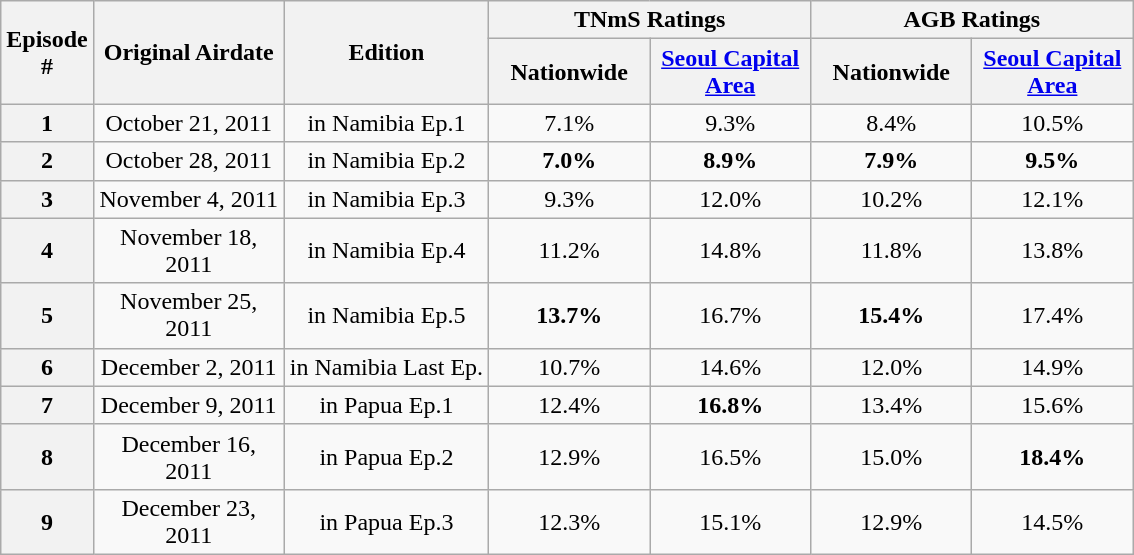<table class=wikitable style="text-align:center">
<tr>
<th rowspan="2" width=40>Episode #</th>
<th rowspan="2" width=120>Original Airdate</th>
<th rowspan="2">Edition</th>
<th colspan="2">TNmS Ratings</th>
<th colspan="2">AGB Ratings</th>
</tr>
<tr>
<th width=100>Nationwide</th>
<th width=100><a href='#'>Seoul Capital Area</a></th>
<th width=100>Nationwide</th>
<th width=100><a href='#'>Seoul Capital Area</a></th>
</tr>
<tr>
<th>1</th>
<td>October 21, 2011</td>
<td>in Namibia Ep.1</td>
<td>7.1%</td>
<td>9.3%</td>
<td>8.4%</td>
<td>10.5%</td>
</tr>
<tr>
<th>2</th>
<td>October 28, 2011</td>
<td>in Namibia Ep.2</td>
<td><span><strong>7.0%</strong></span></td>
<td><span><strong>8.9%</strong></span></td>
<td><span><strong>7.9%</strong></span></td>
<td><span><strong>9.5%</strong></span></td>
</tr>
<tr>
<th>3</th>
<td>November 4, 2011</td>
<td>in Namibia Ep.3</td>
<td>9.3%</td>
<td>12.0%</td>
<td>10.2%</td>
<td>12.1%</td>
</tr>
<tr>
<th>4</th>
<td>November 18, 2011</td>
<td>in Namibia Ep.4</td>
<td>11.2%</td>
<td>14.8%</td>
<td>11.8%</td>
<td>13.8%</td>
</tr>
<tr>
<th>5</th>
<td>November 25, 2011</td>
<td>in Namibia Ep.5</td>
<td><span><strong>13.7%</strong></span></td>
<td>16.7%</td>
<td><span><strong>15.4%</strong></span></td>
<td>17.4%</td>
</tr>
<tr>
<th>6</th>
<td>December 2, 2011</td>
<td>in Namibia Last Ep.</td>
<td>10.7%</td>
<td>14.6%</td>
<td>12.0%</td>
<td>14.9%</td>
</tr>
<tr>
<th>7</th>
<td>December 9, 2011</td>
<td>in Papua Ep.1</td>
<td>12.4%</td>
<td><span><strong>16.8%</strong></span></td>
<td>13.4%</td>
<td>15.6%</td>
</tr>
<tr>
<th>8</th>
<td>December 16, 2011</td>
<td>in Papua Ep.2</td>
<td>12.9%</td>
<td>16.5%</td>
<td>15.0%</td>
<td><span><strong>18.4%</strong></span></td>
</tr>
<tr>
<th>9</th>
<td>December 23, 2011</td>
<td>in Papua Ep.3</td>
<td>12.3%</td>
<td>15.1%</td>
<td>12.9%</td>
<td>14.5%</td>
</tr>
</table>
